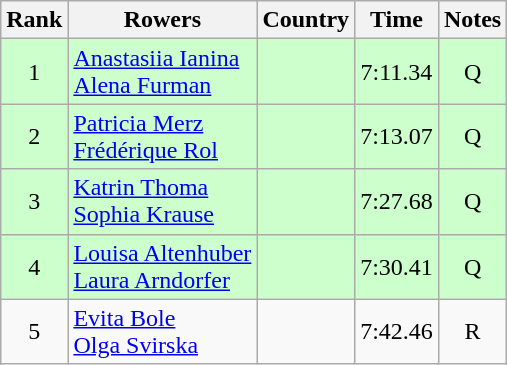<table class="wikitable" style="text-align:center">
<tr>
<th>Rank</th>
<th>Rowers</th>
<th>Country</th>
<th>Time</th>
<th>Notes</th>
</tr>
<tr bgcolor=ccffcc>
<td>1</td>
<td align="left"><a href='#'>Anastasiia Ianina</a><br><a href='#'>Alena Furman</a></td>
<td align="left"></td>
<td>7:11.34</td>
<td>Q</td>
</tr>
<tr bgcolor=ccffcc>
<td>2</td>
<td align="left"><a href='#'>Patricia Merz</a><br><a href='#'>Frédérique Rol</a></td>
<td align="left"></td>
<td>7:13.07</td>
<td>Q</td>
</tr>
<tr bgcolor=ccffcc>
<td>3</td>
<td align="left"><a href='#'>Katrin Thoma</a><br><a href='#'>Sophia Krause</a></td>
<td align="left"></td>
<td>7:27.68</td>
<td>Q</td>
</tr>
<tr bgcolor=ccffcc>
<td>4</td>
<td align="left"><a href='#'>Louisa Altenhuber</a><br><a href='#'>Laura Arndorfer</a></td>
<td align="left"></td>
<td>7:30.41</td>
<td>Q</td>
</tr>
<tr>
<td>5</td>
<td align="left"><a href='#'>Evita Bole</a><br><a href='#'>Olga Svirska</a></td>
<td align="left"></td>
<td>7:42.46</td>
<td>R</td>
</tr>
</table>
